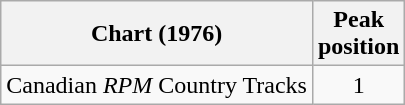<table class="wikitable">
<tr>
<th align="left">Chart (1976)</th>
<th align="center">Peak<br>position</th>
</tr>
<tr>
<td align="left">Canadian <em>RPM</em> Country Tracks</td>
<td align="center">1</td>
</tr>
</table>
